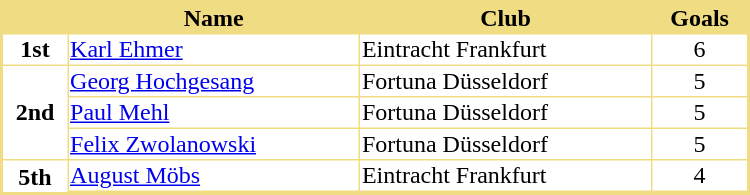<table style="border: 1px solid #F0DC82; background-color: #F0DC82" cellspacing="1" cellpadding="1" width="500">
<tr>
<th></th>
<th>Name</th>
<th>Club</th>
<th>Goals</th>
</tr>
<tr>
<th bgcolor="#ffffff" align="center">1st</th>
<td bgcolor="#ffffff" align="left"><a href='#'>Karl Ehmer</a></td>
<td bgcolor="#ffffff" align="left">Eintracht Frankfurt</td>
<td bgcolor="#ffffff" align="center">6</td>
</tr>
<tr>
<th rowspan="3" bgcolor="#ffffff" align="center">2nd</th>
<td bgcolor="#ffffff" align="left"><a href='#'>Georg Hochgesang</a></td>
<td bgcolor="#ffffff" align="left">Fortuna Düsseldorf</td>
<td bgcolor="#ffffff" align="center">5</td>
</tr>
<tr>
<td bgcolor="#ffffff" align="left"><a href='#'>Paul Mehl</a></td>
<td bgcolor="#ffffff" align="left">Fortuna Düsseldorf</td>
<td bgcolor="#ffffff" align="center">5</td>
</tr>
<tr>
<td bgcolor="#ffffff" align="left"><a href='#'>Felix Zwolanowski</a></td>
<td bgcolor="#ffffff" align="left">Fortuna Düsseldorf</td>
<td bgcolor="#ffffff" align="center">5</td>
</tr>
<tr>
<th rowspan="4" bgcolor="#ffffff" align="center">5th</th>
<td bgcolor="#ffffff" align="left"><a href='#'>August Möbs</a></td>
<td bgcolor="#ffffff" align="left">Eintracht Frankfurt</td>
<td bgcolor="#ffffff" align="center">4</td>
</tr>
<tr>
</tr>
</table>
